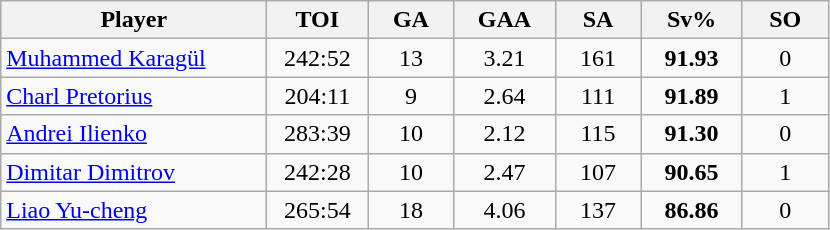<table class="wikitable sortable" style="text-align:center;">
<tr>
<th style="width:170px;">Player</th>
<th style="width:60px;">TOI</th>
<th style="width:50px;">GA</th>
<th style="width:60px;">GAA</th>
<th style="width:50px;">SA</th>
<th style="width:60px;">Sv%</th>
<th style="width:50px;">SO</th>
</tr>
<tr>
<td style="text-align:left;"> <a href='#'>Muhammed Karagül</a></td>
<td>242:52</td>
<td>13</td>
<td>3.21</td>
<td>161</td>
<td><strong>91.93</strong></td>
<td>0</td>
</tr>
<tr>
<td style="text-align:left;"> <a href='#'>Charl Pretorius</a></td>
<td>204:11</td>
<td>9</td>
<td>2.64</td>
<td>111</td>
<td><strong>91.89</strong></td>
<td>1</td>
</tr>
<tr>
<td style="text-align:left;"> <a href='#'>Andrei Ilienko</a></td>
<td>283:39</td>
<td>10</td>
<td>2.12</td>
<td>115</td>
<td><strong>91.30</strong></td>
<td>0</td>
</tr>
<tr>
<td style="text-align:left;"> <a href='#'>Dimitar Dimitrov</a></td>
<td>242:28</td>
<td>10</td>
<td>2.47</td>
<td>107</td>
<td><strong>90.65</strong></td>
<td>1</td>
</tr>
<tr>
<td style="text-align:left;"> <a href='#'>Liao Yu-cheng</a></td>
<td>265:54</td>
<td>18</td>
<td>4.06</td>
<td>137</td>
<td><strong>86.86</strong></td>
<td>0</td>
</tr>
</table>
